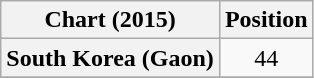<table class="wikitable plainrowheaders" style="text-align:center;">
<tr>
<th>Chart (2015)</th>
<th>Position</th>
</tr>
<tr>
<th scope="row">South Korea (Gaon)</th>
<td>44</td>
</tr>
<tr>
</tr>
</table>
